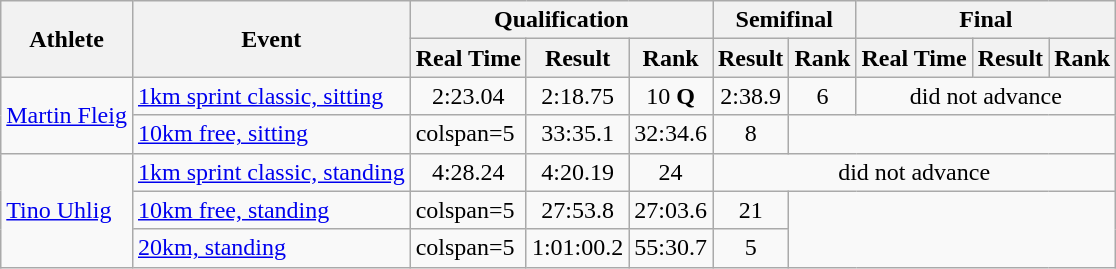<table class="wikitable" style="font-size:100%">
<tr>
<th rowspan="2">Athlete</th>
<th rowspan="2">Event</th>
<th colspan="3">Qualification</th>
<th colspan="2">Semifinal</th>
<th colspan="3">Final</th>
</tr>
<tr>
<th>Real Time</th>
<th>Result</th>
<th>Rank</th>
<th>Result</th>
<th>Rank</th>
<th>Real Time</th>
<th>Result</th>
<th>Rank</th>
</tr>
<tr>
<td rowspan=2><a href='#'>Martin Fleig</a></td>
<td><a href='#'>1km sprint classic, sitting</a></td>
<td align="center">2:23.04</td>
<td align="center">2:18.75</td>
<td align="center">10 <strong>Q</strong></td>
<td align="center">2:38.9</td>
<td align="center">6</td>
<td align="center" colspan=3>did not advance</td>
</tr>
<tr>
<td><a href='#'>10km free, sitting</a></td>
<td>colspan=5 </td>
<td align="center">33:35.1</td>
<td align="center">32:34.6</td>
<td align="center">8</td>
</tr>
<tr>
<td rowspan=3><a href='#'>Tino Uhlig</a></td>
<td><a href='#'>1km sprint classic, standing</a></td>
<td align="center">4:28.24</td>
<td align="center">4:20.19</td>
<td align="center">24</td>
<td align="center" colspan=5>did not advance</td>
</tr>
<tr>
<td><a href='#'>10km free, standing</a></td>
<td>colspan=5 </td>
<td align="center">27:53.8</td>
<td align="center">27:03.6</td>
<td align="center">21</td>
</tr>
<tr>
<td><a href='#'>20km, standing</a></td>
<td>colspan=5 </td>
<td align="center">1:01:00.2</td>
<td align="center">55:30.7</td>
<td align="center">5</td>
</tr>
</table>
